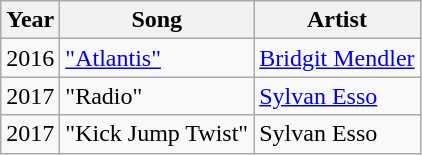<table class="wikitable">
<tr>
<th>Year</th>
<th>Song</th>
<th>Artist</th>
</tr>
<tr>
<td>2016</td>
<td><a href='#'>"Atlantis"</a></td>
<td><a href='#'>Bridgit Mendler</a></td>
</tr>
<tr>
<td>2017</td>
<td>"Radio"</td>
<td><a href='#'>Sylvan Esso</a></td>
</tr>
<tr>
<td>2017</td>
<td>"Kick Jump Twist"</td>
<td>Sylvan Esso</td>
</tr>
</table>
